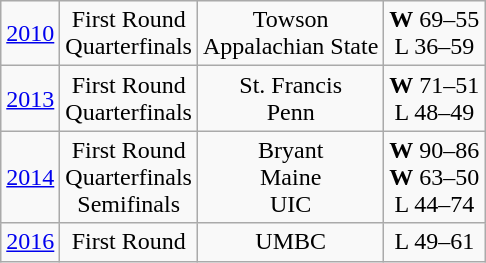<table class="wikitable">
<tr align="center">
<td><a href='#'>2010</a></td>
<td>First Round<br>Quarterfinals</td>
<td>Towson<br>Appalachian State</td>
<td><strong>W</strong> 69–55<br>L 36–59</td>
</tr>
<tr align="center">
<td><a href='#'>2013</a></td>
<td>First Round<br>Quarterfinals</td>
<td>St. Francis<br>Penn</td>
<td><strong>W</strong> 71–51<br>L 48–49</td>
</tr>
<tr align="center">
<td><a href='#'>2014</a></td>
<td>First Round<br>Quarterfinals<br>Semifinals</td>
<td>Bryant<br>Maine<br>UIC</td>
<td><strong>W</strong> 90–86<br><strong>W</strong> 63–50<br>L 44–74</td>
</tr>
<tr align="center">
<td><a href='#'>2016</a></td>
<td>First Round</td>
<td>UMBC</td>
<td>L 49–61</td>
</tr>
</table>
